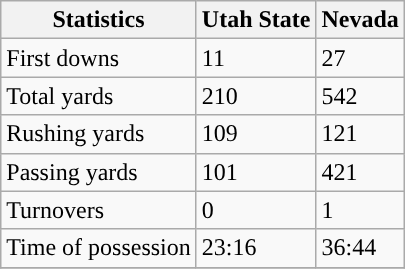<table class="wikitable">
<tr>
<th>Statistics</th>
<th>Utah State</th>
<th>Nevada</th>
</tr>
<tr>
<td>First downs</td>
<td>11</td>
<td>27</td>
</tr>
<tr>
<td>Total yards</td>
<td>210</td>
<td>542</td>
</tr>
<tr>
<td>Rushing yards</td>
<td>109</td>
<td>121</td>
</tr>
<tr>
<td>Passing yards</td>
<td>101</td>
<td>421</td>
</tr>
<tr>
<td>Turnovers</td>
<td>0</td>
<td>1</td>
</tr>
<tr>
<td>Time of possession</td>
<td>23:16</td>
<td>36:44</td>
</tr>
<tr>
</tr>
</table>
